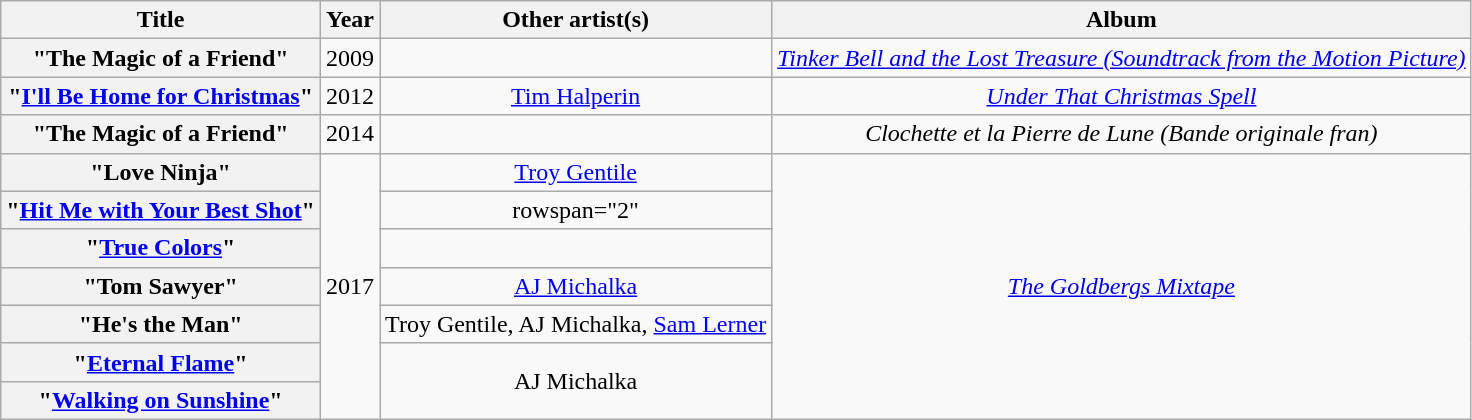<table class="wikitable plainrowheaders" style="text-align:center;">
<tr>
<th scope="col">Title</th>
<th scope="col">Year</th>
<th scope="col">Other artist(s)</th>
<th scope="col">Album</th>
</tr>
<tr>
<th scope="row">"The Magic of a Friend"</th>
<td>2009</td>
<td></td>
<td><em><a href='#'>Tinker Bell and the Lost Treasure (Soundtrack from the Motion Picture)</a></em></td>
</tr>
<tr>
<th scope="row">"<a href='#'>I'll Be Home for Christmas</a>"</th>
<td>2012</td>
<td><a href='#'>Tim Halperin</a></td>
<td><em><a href='#'>Under That Christmas Spell</a></em></td>
</tr>
<tr>
<th scope="row">"The Magic of a Friend"</th>
<td>2014</td>
<td></td>
<td><em>Clochette et la Pierre de Lune (Bande originale fran)</em></td>
</tr>
<tr>
<th scope="row">"Love Ninja"</th>
<td rowspan="7">2017</td>
<td><a href='#'>Troy Gentile</a></td>
<td rowspan="7"><em><a href='#'>The Goldbergs Mixtape</a></em></td>
</tr>
<tr>
<th scope="row">"<a href='#'>Hit Me with Your Best Shot</a>"</th>
<td>rowspan="2" </td>
</tr>
<tr>
<th scope="row">"<a href='#'>True Colors</a>"</th>
</tr>
<tr>
<th scope="row">"Tom Sawyer"</th>
<td><a href='#'>AJ Michalka</a></td>
</tr>
<tr>
<th scope="row">"He's the Man"</th>
<td>Troy Gentile, AJ Michalka, <a href='#'>Sam Lerner</a></td>
</tr>
<tr>
<th scope="row">"<a href='#'>Eternal Flame</a>"</th>
<td rowspan="2">AJ Michalka</td>
</tr>
<tr>
<th scope="row">"<a href='#'>Walking on Sunshine</a>"</th>
</tr>
</table>
